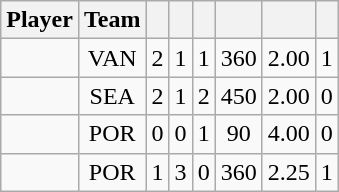<table class="wikitable sortable" style="text-align:center;">
<tr>
<th>Player</th>
<th>Team</th>
<th></th>
<th></th>
<th></th>
<th></th>
<th></th>
<th></th>
</tr>
<tr>
<td style="text-align:left;"></td>
<td>VAN</td>
<td>2</td>
<td>1</td>
<td>1</td>
<td>360</td>
<td>2.00</td>
<td>1</td>
</tr>
<tr align=center>
<td style="text-align:left;"></td>
<td>SEA</td>
<td>2</td>
<td>1</td>
<td>2</td>
<td>450</td>
<td>2.00</td>
<td>0</td>
</tr>
<tr align=center>
<td style="text-align:left;"></td>
<td>POR</td>
<td>0</td>
<td>0</td>
<td>1</td>
<td>90</td>
<td>4.00</td>
<td>0</td>
</tr>
<tr align=center>
<td style="text-align:left;"></td>
<td>POR</td>
<td>1</td>
<td>3</td>
<td>0</td>
<td>360</td>
<td>2.25</td>
<td>1</td>
</tr>
</table>
